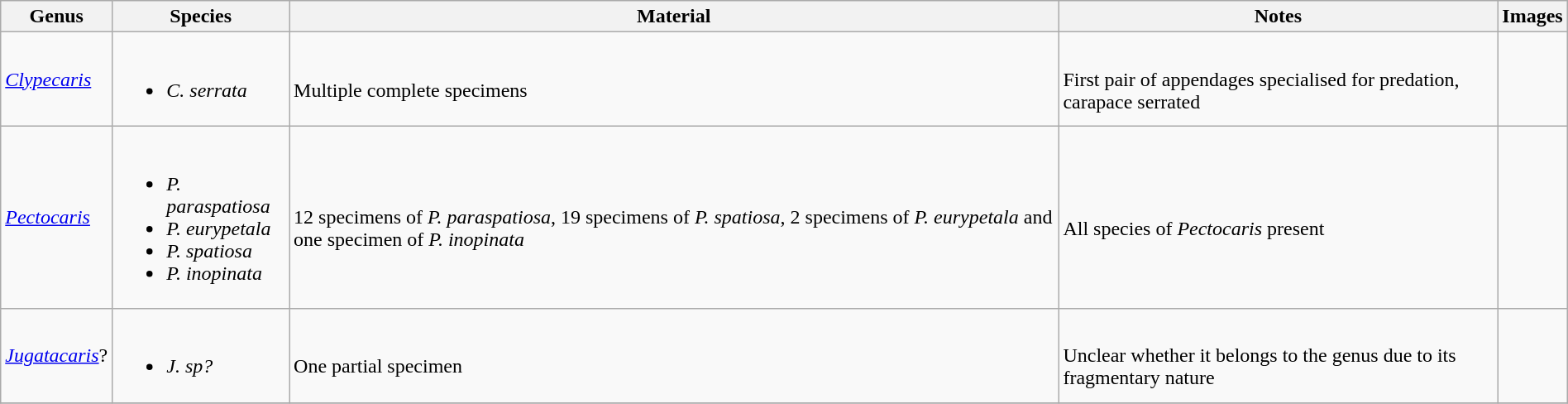<table class="wikitable" style="margin:auto;width:100%;">
<tr>
<th>Genus</th>
<th>Species</th>
<th>Material</th>
<th>Notes</th>
<th>Images</th>
</tr>
<tr>
<td><em><a href='#'>Clypecaris</a></em></td>
<td><br><ul><li><em>C. serrata</em></li></ul></td>
<td><br>Multiple complete specimens</td>
<td><br>First pair of appendages specialised for predation, carapace serrated</td>
<td></td>
</tr>
<tr>
<td><em><a href='#'>Pectocaris</a></em></td>
<td><br><ul><li><em>P. paraspatiosa</em></li><li><em>P. eurypetala</em></li><li><em>P. spatiosa</em></li><li><em>P. inopinata</em></li></ul></td>
<td><br>12 specimens of <em>P. paraspatiosa</em>, 19 specimens of <em>P. spatiosa</em>, 2 specimens of <em>P. eurypetala</em> and one specimen of <em>P. inopinata</em></td>
<td><br>All species of <em>Pectocaris</em> present</td>
<td></td>
</tr>
<tr>
<td><em><a href='#'>Jugatacaris</a></em>?</td>
<td><br><ul><li><em>J. sp?</em></li></ul></td>
<td><br>One partial specimen</td>
<td><br>Unclear whether it belongs to the genus due to its fragmentary nature</td>
<td></td>
</tr>
<tr>
</tr>
</table>
